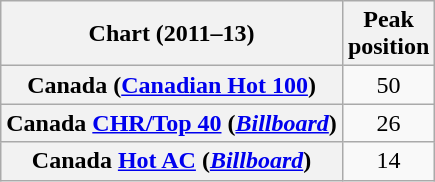<table class="wikitable sortable plainrowheaders" style="text-align:center;">
<tr>
<th scope="col">Chart (2011–13)</th>
<th scope="col">Peak<br>position</th>
</tr>
<tr>
<th scope="row">Canada (<a href='#'>Canadian Hot 100</a>)</th>
<td>50</td>
</tr>
<tr>
<th scope="row">Canada <a href='#'>CHR/Top 40</a> (<em><a href='#'>Billboard</a></em>)</th>
<td>26</td>
</tr>
<tr>
<th scope="row">Canada <a href='#'>Hot AC</a> (<em><a href='#'>Billboard</a></em>)</th>
<td>14</td>
</tr>
</table>
